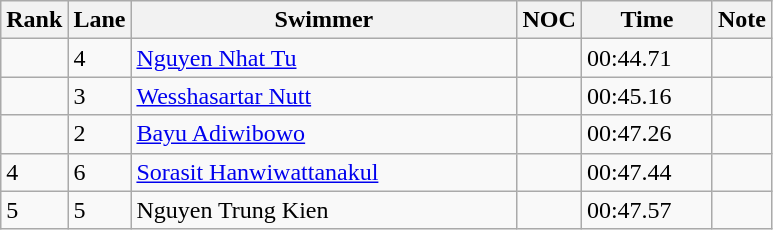<table class="wikitable sortable" style="text-align:Left">
<tr>
<th width=10>Rank</th>
<th width=10>Lane</th>
<th width=250>Swimmer</th>
<th width=10>NOC</th>
<th width=80>Time</th>
<th width=10>Note</th>
</tr>
<tr>
<td></td>
<td>4</td>
<td><a href='#'>Nguyen Nhat Tu</a></td>
<td></td>
<td>00:44.71</td>
<td></td>
</tr>
<tr>
<td></td>
<td>3</td>
<td><a href='#'>Wesshasartar Nutt</a></td>
<td></td>
<td>00:45.16</td>
<td></td>
</tr>
<tr>
<td></td>
<td>2</td>
<td><a href='#'>Bayu Adiwibowo</a></td>
<td></td>
<td>00:47.26</td>
<td></td>
</tr>
<tr>
<td>4</td>
<td>6</td>
<td><a href='#'>Sorasit Hanwiwattanakul</a></td>
<td></td>
<td>00:47.44</td>
<td></td>
</tr>
<tr>
<td>5</td>
<td>5</td>
<td>Nguyen Trung Kien</td>
<td></td>
<td>00:47.57</td>
<td></td>
</tr>
</table>
